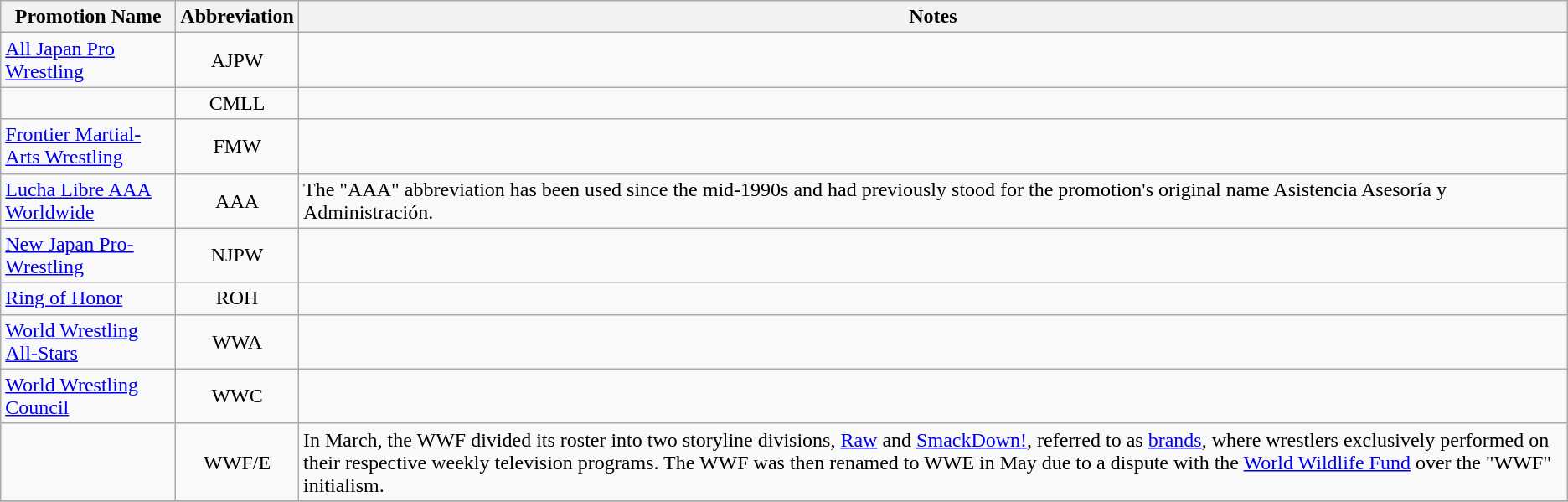<table class="wikitable">
<tr>
<th>Promotion Name</th>
<th>Abbreviation</th>
<th>Notes</th>
</tr>
<tr>
<td><a href='#'>All Japan Pro Wrestling</a></td>
<td align=center>AJPW</td>
<td></td>
</tr>
<tr>
<td></td>
<td align=center>CMLL</td>
<td></td>
</tr>
<tr>
<td><a href='#'>Frontier Martial-Arts Wrestling</a></td>
<td align=center>FMW</td>
<td></td>
</tr>
<tr>
<td><a href='#'>Lucha Libre AAA Worldwide</a></td>
<td align=center>AAA</td>
<td>The "AAA" abbreviation has been used since the mid-1990s and had previously stood for the promotion's original name Asistencia Asesoría y Administración.</td>
</tr>
<tr>
<td><a href='#'>New Japan Pro-Wrestling</a></td>
<td align=center>NJPW</td>
<td></td>
</tr>
<tr>
<td><a href='#'>Ring of Honor</a></td>
<td align=center>ROH</td>
<td></td>
</tr>
<tr>
<td><a href='#'>World Wrestling All-Stars</a></td>
<td align=center>WWA</td>
<td></td>
</tr>
<tr>
<td><a href='#'>World Wrestling Council</a></td>
<td align=center>WWC</td>
<td></td>
</tr>
<tr>
<td></td>
<td align=center>WWF/E</td>
<td>In March, the WWF divided its roster into two storyline divisions, <a href='#'>Raw</a> and <a href='#'>SmackDown!</a>, referred to as <a href='#'>brands</a>, where wrestlers exclusively performed on their respective weekly television programs. The WWF was then renamed to WWE in May due to a dispute with the <a href='#'>World Wildlife Fund</a> over the "WWF" initialism.</td>
</tr>
<tr>
</tr>
</table>
